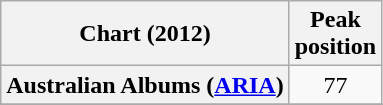<table class="wikitable sortable plainrowheaders">
<tr>
<th scope="col">Chart (2012)</th>
<th scope="col">Peak<br>position</th>
</tr>
<tr>
<th scope="row">Australian Albums (<a href='#'>ARIA</a>)</th>
<td align="center">77</td>
</tr>
<tr>
</tr>
<tr>
</tr>
<tr>
</tr>
<tr>
</tr>
</table>
